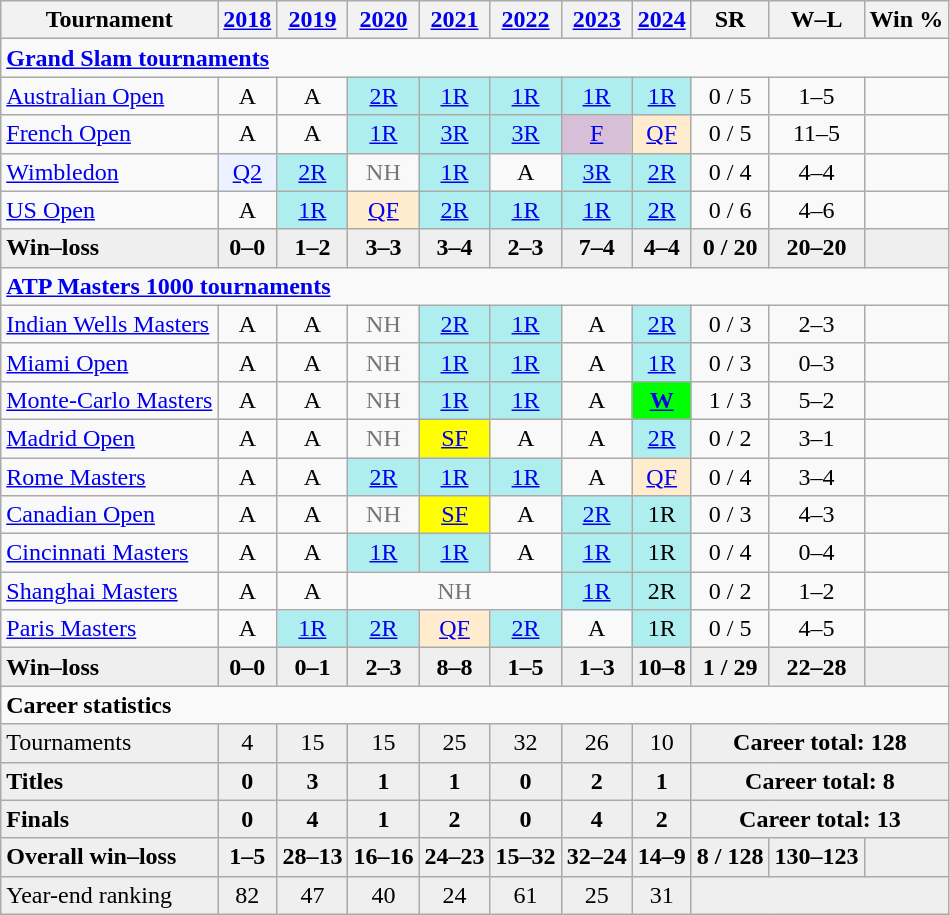<table class=wikitable style=text-align:center;>
<tr>
<th>Tournament</th>
<th><a href='#'>2018</a></th>
<th><a href='#'>2019</a></th>
<th><a href='#'>2020</a></th>
<th><a href='#'>2021</a></th>
<th><a href='#'>2022</a></th>
<th><a href='#'>2023</a></th>
<th><a href='#'>2024</a></th>
<th>SR</th>
<th>W–L</th>
<th>Win %</th>
</tr>
<tr>
<td colspan="11" align="left"><strong><a href='#'>Grand Slam tournaments</a></strong></td>
</tr>
<tr>
<td align=left><a href='#'>Australian Open</a></td>
<td>A</td>
<td>A</td>
<td bgcolor=afeeee><a href='#'>2R</a></td>
<td bgcolor=afeeee><a href='#'>1R</a></td>
<td bgcolor=afeeee><a href='#'>1R</a></td>
<td bgcolor=afeeee><a href='#'>1R</a></td>
<td bgcolor=afeeee><a href='#'>1R</a></td>
<td>0 / 5</td>
<td>1–5</td>
<td></td>
</tr>
<tr>
<td align=left><a href='#'>French Open</a></td>
<td>A</td>
<td>A</td>
<td bgcolor=afeeee><a href='#'>1R</a></td>
<td bgcolor=afeeee><a href='#'>3R</a></td>
<td bgcolor=afeeee><a href='#'>3R</a></td>
<td bgcolor=thistle><a href='#'>F</a></td>
<td bgcolor=ffebcd><a href='#'>QF</a></td>
<td>0 / 5</td>
<td>11–5</td>
<td></td>
</tr>
<tr>
<td align=left><a href='#'>Wimbledon</a></td>
<td bgcolor=ecf2ff><a href='#'>Q2</a></td>
<td bgcolor=afeeee><a href='#'>2R</a></td>
<td style=color:#767676>NH</td>
<td bgcolor=afeeee><a href='#'>1R</a></td>
<td>A</td>
<td bgcolor=afeeee><a href='#'>3R</a></td>
<td bgcolor=afeeee><a href='#'>2R</a></td>
<td>0 / 4</td>
<td>4–4</td>
<td></td>
</tr>
<tr>
<td align=left><a href='#'>US Open</a></td>
<td>A</td>
<td bgcolor=afeeee><a href='#'>1R</a></td>
<td bgcolor=ffebcd><a href='#'>QF</a></td>
<td bgcolor=afeeee><a href='#'>2R</a></td>
<td bgcolor=afeeee><a href='#'>1R</a></td>
<td bgcolor=afeeee><a href='#'>1R</a></td>
<td bgcolor=afeeee><a href='#'>2R</a></td>
<td>0 / 6</td>
<td>4–6</td>
<td></td>
</tr>
<tr style=font-weight:bold;background:#efefef>
<td style=text-align:left>Win–loss</td>
<td>0–0</td>
<td>1–2</td>
<td>3–3</td>
<td>3–4</td>
<td>2–3</td>
<td>7–4</td>
<td>4–4</td>
<td>0 / 20</td>
<td>20–20</td>
<td></td>
</tr>
<tr>
<td colspan="11" align="left"><strong><a href='#'>ATP Masters 1000 tournaments</a></strong></td>
</tr>
<tr>
<td align=left><a href='#'>Indian Wells Masters</a></td>
<td>A</td>
<td>A</td>
<td style="color:#767676">NH</td>
<td bgcolor=afeeee><a href='#'>2R</a></td>
<td bgcolor=afeeee><a href='#'>1R</a></td>
<td>A</td>
<td bgcolor=afeeee><a href='#'>2R</a></td>
<td>0 / 3</td>
<td>2–3</td>
<td></td>
</tr>
<tr>
<td align=left><a href='#'>Miami Open</a></td>
<td>A</td>
<td>A</td>
<td style=color:#767676>NH</td>
<td bgcolor=afeeee><a href='#'>1R</a></td>
<td bgcolor=afeeee><a href='#'>1R</a></td>
<td>A</td>
<td bgcolor=afeeee><a href='#'>1R</a></td>
<td>0 / 3</td>
<td>0–3</td>
<td></td>
</tr>
<tr>
<td align=left><a href='#'>Monte-Carlo Masters</a></td>
<td>A</td>
<td>A</td>
<td style=color:#767676>NH</td>
<td bgcolor=afeeee><a href='#'>1R</a></td>
<td bgcolor=afeeee><a href='#'>1R</a></td>
<td>A</td>
<td bgcolor=lime><a href='#'><strong>W</strong></a></td>
<td>1 / 3</td>
<td>5–2</td>
<td></td>
</tr>
<tr>
<td align=left><a href='#'>Madrid Open</a></td>
<td>A</td>
<td>A</td>
<td style=color:#767676>NH</td>
<td bgcolor=yellow><a href='#'>SF</a></td>
<td>A</td>
<td>A</td>
<td bgcolor=afeeee><a href='#'>2R</a></td>
<td>0 / 2</td>
<td>3–1</td>
<td></td>
</tr>
<tr>
<td align=left><a href='#'>Rome Masters</a></td>
<td>A</td>
<td>A</td>
<td bgcolor=afeeee><a href='#'>2R</a></td>
<td bgcolor=afeeee><a href='#'>1R</a></td>
<td bgcolor=afeeee><a href='#'>1R</a></td>
<td>A</td>
<td bgcolor=ffebcd><a href='#'>QF</a></td>
<td>0 / 4</td>
<td>3–4</td>
<td></td>
</tr>
<tr>
<td align=left><a href='#'>Canadian Open</a></td>
<td>A</td>
<td>A</td>
<td style=color:#767676>NH</td>
<td bgcolor=yellow><a href='#'>SF</a></td>
<td>A</td>
<td bgcolor=afeeee><a href='#'>2R</a></td>
<td bgcolor=afeeee>1R</td>
<td>0 / 3</td>
<td>4–3</td>
<td></td>
</tr>
<tr>
<td align=left><a href='#'>Cincinnati Masters</a></td>
<td>A</td>
<td>A</td>
<td bgcolor=afeeee><a href='#'>1R</a></td>
<td bgcolor=afeeee><a href='#'>1R</a></td>
<td>A</td>
<td bgcolor=afeeee><a href='#'>1R</a></td>
<td bgcolor=afeeee>1R</td>
<td>0 / 4</td>
<td>0–4</td>
<td></td>
</tr>
<tr>
<td align=left><a href='#'>Shanghai Masters</a></td>
<td>A</td>
<td>A</td>
<td colspan=3 style=color:#767676>NH</td>
<td bgcolor=afeeee><a href='#'>1R</a></td>
<td bgcolor=afeeee>2R</td>
<td>0 / 2</td>
<td>1–2</td>
<td></td>
</tr>
<tr>
<td align=left><a href='#'>Paris Masters</a></td>
<td>A</td>
<td bgcolor=afeeee><a href='#'>1R</a></td>
<td bgcolor=afeeee><a href='#'>2R</a></td>
<td bgcolor=ffebcd><a href='#'>QF</a></td>
<td bgcolor=afeeee><a href='#'>2R</a></td>
<td>A</td>
<td bgcolor=afeeee>1R</td>
<td>0 / 5</td>
<td>4–5</td>
<td></td>
</tr>
<tr style=font-weight:bold;background:#efefef>
<td style=text-align:left>Win–loss</td>
<td>0–0</td>
<td>0–1</td>
<td>2–3</td>
<td>8–8</td>
<td>1–5</td>
<td>1–3</td>
<td>10–8</td>
<td>1 / 29</td>
<td>22–28</td>
<td></td>
</tr>
<tr>
<td colspan="11" align="left"><strong>Career statistics</strong></td>
</tr>
<tr bgcolor=efefef>
<td align=left>Tournaments</td>
<td>4</td>
<td>15</td>
<td>15</td>
<td>25</td>
<td>32</td>
<td>26</td>
<td>10</td>
<td colspan="3"><strong>Career total: 128</strong></td>
</tr>
<tr style=font-weight:bold;background:#efefef>
<td style=text-align:left>Titles</td>
<td>0</td>
<td>3</td>
<td>1</td>
<td>1</td>
<td>0</td>
<td>2</td>
<td>1</td>
<td colspan="3">Career total: 8</td>
</tr>
<tr style=font-weight:bold;background:#efefef>
<td style=text-align:left>Finals</td>
<td>0</td>
<td>4</td>
<td>1</td>
<td>2</td>
<td>0</td>
<td>4</td>
<td>2</td>
<td colspan="3">Career total: 13</td>
</tr>
<tr style=font-weight:bold;background:#efefef>
<td style=text-align:left>Overall win–loss</td>
<td>1–5</td>
<td>28–13</td>
<td>16–16</td>
<td>24–23</td>
<td>15–32</td>
<td>32–24</td>
<td>14–9</td>
<td>8 / 128</td>
<td>130–123</td>
<td></td>
</tr>
<tr bgcolor=efefef>
<td align=left>Year-end ranking</td>
<td>82</td>
<td>47</td>
<td>40</td>
<td>24</td>
<td>61</td>
<td>25</td>
<td>31</td>
<td colspan="3"></td>
</tr>
</table>
